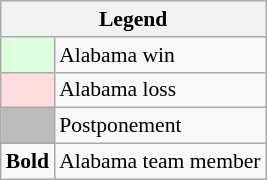<table class="wikitable" style="font-size:90%">
<tr>
<th colspan="2">Legend</th>
</tr>
<tr>
<td bgcolor="#ddffdd"> </td>
<td>Alabama win</td>
</tr>
<tr>
<td bgcolor="#ffdddd"> </td>
<td>Alabama loss</td>
</tr>
<tr>
<td bgcolor="#bbbbbb"> </td>
<td>Postponement</td>
</tr>
<tr>
<td><strong>Bold</strong></td>
<td>Alabama team member</td>
</tr>
</table>
